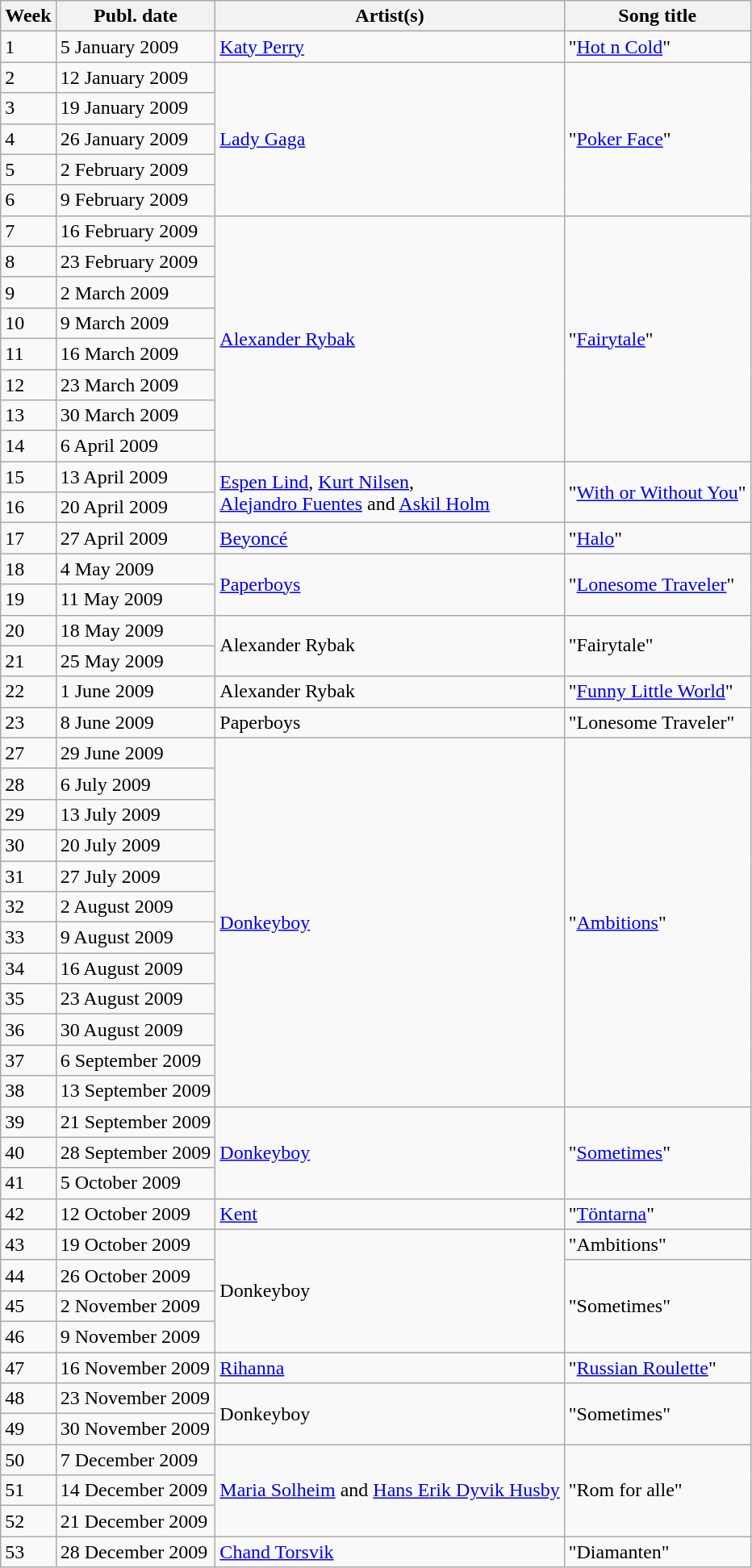<table class="wikitable">
<tr>
<th>Week</th>
<th>Publ. date</th>
<th>Artist(s)</th>
<th>Song title</th>
</tr>
<tr>
<td>1</td>
<td>5 January 2009</td>
<td><a href='#'>Katy Perry</a></td>
<td>"<a href='#'>Hot n Cold</a>"</td>
</tr>
<tr>
<td>2</td>
<td>12 January 2009</td>
<td rowspan=5><a href='#'>Lady Gaga</a></td>
<td rowspan=5>"<a href='#'>Poker Face</a>"</td>
</tr>
<tr>
<td>3</td>
<td>19 January 2009</td>
</tr>
<tr>
<td>4</td>
<td>26 January 2009</td>
</tr>
<tr>
<td>5</td>
<td>2 February 2009</td>
</tr>
<tr>
<td>6</td>
<td>9 February 2009</td>
</tr>
<tr>
<td>7</td>
<td>16 February 2009</td>
<td rowspan=8><a href='#'>Alexander Rybak</a></td>
<td rowspan=8>"<a href='#'>Fairytale</a>"</td>
</tr>
<tr>
<td>8</td>
<td>23 February 2009</td>
</tr>
<tr>
<td>9</td>
<td>2 March 2009</td>
</tr>
<tr>
<td>10</td>
<td>9 March 2009</td>
</tr>
<tr>
<td>11</td>
<td>16 March 2009</td>
</tr>
<tr>
<td>12</td>
<td>23 March 2009</td>
</tr>
<tr>
<td>13</td>
<td>30 March 2009</td>
</tr>
<tr>
<td>14</td>
<td>6 April 2009</td>
</tr>
<tr>
<td>15</td>
<td>13 April 2009</td>
<td rowspan=2><a href='#'>Espen Lind</a>, <a href='#'>Kurt Nilsen</a>, <br><a href='#'>Alejandro Fuentes</a> and <a href='#'>Askil Holm</a></td>
<td rowspan=2>"<a href='#'>With or Without You</a>"</td>
</tr>
<tr>
<td>16</td>
<td>20 April 2009</td>
</tr>
<tr>
<td>17</td>
<td>27 April 2009</td>
<td><a href='#'>Beyoncé</a></td>
<td>"<a href='#'>Halo</a>"</td>
</tr>
<tr>
<td>18</td>
<td>4 May 2009</td>
<td rowspan=2><a href='#'>Paperboys</a></td>
<td rowspan=2>"<a href='#'>Lonesome Traveler</a>"</td>
</tr>
<tr>
<td>19</td>
<td>11 May 2009</td>
</tr>
<tr>
<td>20</td>
<td>18 May 2009</td>
<td rowspan=2>Alexander Rybak</td>
<td rowspan=2>"Fairytale"</td>
</tr>
<tr>
<td>21</td>
<td>25 May 2009</td>
</tr>
<tr>
<td>22</td>
<td>1 June 2009</td>
<td>Alexander Rybak</td>
<td>"<a href='#'>Funny Little World</a>"</td>
</tr>
<tr>
<td>23</td>
<td>8 June 2009</td>
<td>Paperboys</td>
<td>"Lonesome Traveler"</td>
</tr>
<tr>
<td>27</td>
<td>29 June 2009</td>
<td rowspan=12><a href='#'>Donkeyboy</a></td>
<td rowspan=12>"<a href='#'>Ambitions</a>"</td>
</tr>
<tr>
<td>28</td>
<td>6 July 2009</td>
</tr>
<tr>
<td>29</td>
<td>13 July 2009</td>
</tr>
<tr>
<td>30</td>
<td>20 July 2009</td>
</tr>
<tr>
<td>31</td>
<td>27 July 2009</td>
</tr>
<tr>
<td>32</td>
<td>2 August 2009</td>
</tr>
<tr>
<td>33</td>
<td>9 August 2009</td>
</tr>
<tr>
<td>34</td>
<td>16 August 2009</td>
</tr>
<tr>
<td>35</td>
<td>23 August 2009</td>
</tr>
<tr>
<td>36</td>
<td>30 August 2009</td>
</tr>
<tr>
<td>37</td>
<td>6 September 2009</td>
</tr>
<tr>
<td>38</td>
<td>13 September 2009</td>
</tr>
<tr>
<td>39</td>
<td>21 September 2009</td>
<td rowspan=3><a href='#'>Donkeyboy</a></td>
<td rowspan=3>"<a href='#'>Sometimes</a>"</td>
</tr>
<tr>
<td>40</td>
<td>28 September 2009</td>
</tr>
<tr>
<td>41</td>
<td>5 October 2009</td>
</tr>
<tr>
<td>42</td>
<td>12 October 2009</td>
<td><a href='#'>Kent</a></td>
<td>"<a href='#'>Töntarna</a>"</td>
</tr>
<tr>
<td>43</td>
<td>19 October 2009</td>
<td rowspan=4>Donkeyboy</td>
<td>"Ambitions"</td>
</tr>
<tr>
<td>44</td>
<td>26 October 2009</td>
<td rowspan=3>"Sometimes"</td>
</tr>
<tr>
<td>45</td>
<td>2 November 2009</td>
</tr>
<tr>
<td>46</td>
<td>9 November 2009</td>
</tr>
<tr>
<td>47</td>
<td>16 November 2009</td>
<td><a href='#'>Rihanna</a></td>
<td>"<a href='#'>Russian Roulette</a>"</td>
</tr>
<tr>
<td>48</td>
<td>23 November 2009</td>
<td rowspan=2>Donkeyboy</td>
<td rowspan=2>"Sometimes"</td>
</tr>
<tr>
<td>49</td>
<td>30 November 2009</td>
</tr>
<tr>
<td>50</td>
<td>7 December 2009</td>
<td rowspan=3><a href='#'>Maria Solheim</a> and <a href='#'>Hans Erik Dyvik Husby</a></td>
<td rowspan=3>"Rom for alle"</td>
</tr>
<tr>
<td>51</td>
<td>14 December 2009</td>
</tr>
<tr>
<td>52</td>
<td>21 December 2009</td>
</tr>
<tr>
<td>53</td>
<td>28 December 2009</td>
<td><a href='#'>Chand Torsvik</a></td>
<td>"Diamanten"</td>
</tr>
</table>
